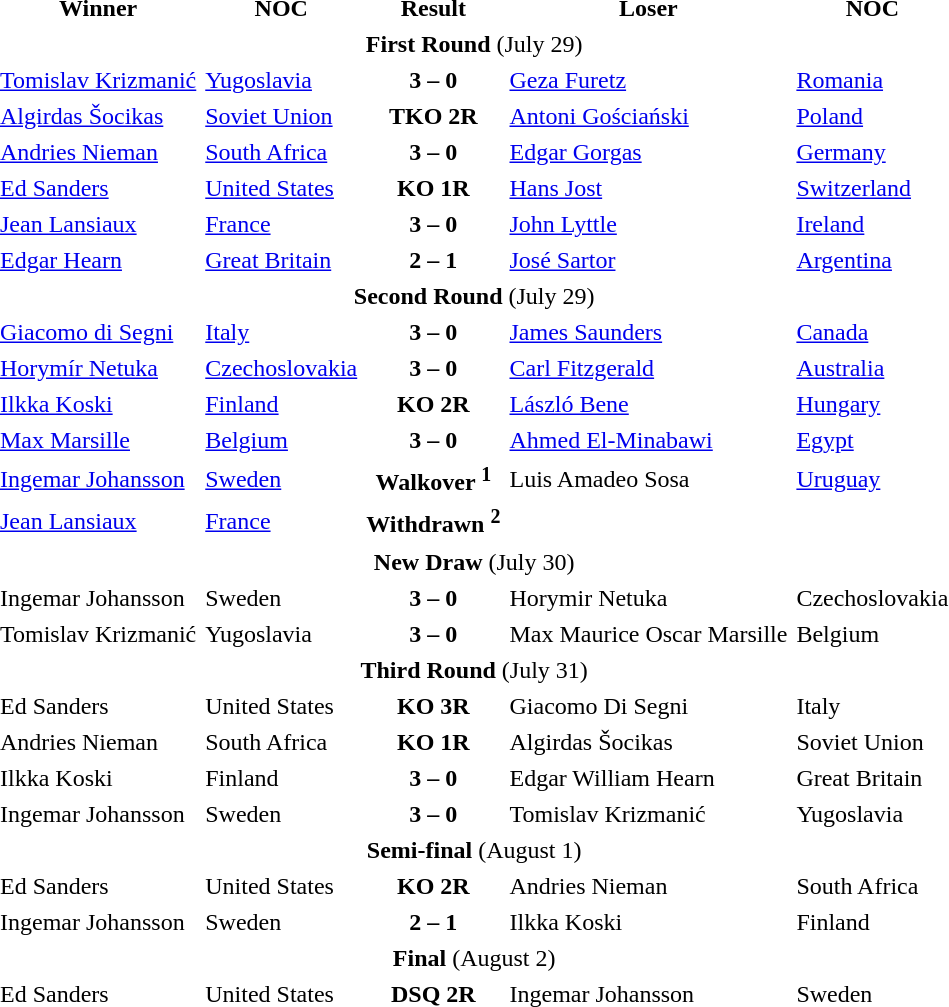<table border="0" Cellpadding="2">
<tr>
<th>Winner</th>
<th>NOC</th>
<th>Result</th>
<th>Loser</th>
<th>NOC</th>
</tr>
<tr>
<td align="center" colspan="5"><strong>First Round</strong> (July 29)</td>
</tr>
<tr>
<td><a href='#'>Tomislav Krizmanić</a></td>
<td><a href='#'>Yugoslavia</a></td>
<th>3 – 0</th>
<td><a href='#'>Geza Furetz</a></td>
<td><a href='#'>Romania</a></td>
</tr>
<tr>
<td><a href='#'>Algirdas Šocikas</a></td>
<td><a href='#'>Soviet Union</a></td>
<th>TKO 2R</th>
<td><a href='#'>Antoni Gościański</a></td>
<td><a href='#'>Poland</a></td>
</tr>
<tr>
<td><a href='#'>Andries Nieman</a></td>
<td><a href='#'>South Africa</a></td>
<th>3 – 0</th>
<td><a href='#'>Edgar Gorgas</a></td>
<td><a href='#'>Germany</a></td>
</tr>
<tr>
<td><a href='#'>Ed Sanders</a></td>
<td><a href='#'>United States</a></td>
<th>KO 1R</th>
<td><a href='#'>Hans Jost</a></td>
<td><a href='#'>Switzerland</a></td>
</tr>
<tr>
<td><a href='#'>Jean Lansiaux</a></td>
<td><a href='#'>France</a></td>
<th>3 – 0</th>
<td><a href='#'>John Lyttle</a></td>
<td><a href='#'>Ireland</a></td>
</tr>
<tr>
<td><a href='#'>Edgar Hearn</a></td>
<td><a href='#'>Great Britain</a></td>
<th>2 – 1</th>
<td><a href='#'>José Sartor</a></td>
<td><a href='#'>Argentina</a></td>
</tr>
<tr>
<td align="center" colspan="5"><strong>Second Round</strong> (July 29)</td>
</tr>
<tr>
<td><a href='#'>Giacomo di Segni</a></td>
<td><a href='#'>Italy</a></td>
<th>3 – 0</th>
<td><a href='#'>James Saunders</a></td>
<td><a href='#'>Canada</a></td>
</tr>
<tr>
<td><a href='#'>Horymír Netuka</a></td>
<td><a href='#'>Czechoslovakia</a></td>
<th>3 – 0</th>
<td><a href='#'>Carl Fitzgerald</a></td>
<td><a href='#'>Australia</a></td>
</tr>
<tr>
<td><a href='#'>Ilkka Koski</a></td>
<td><a href='#'>Finland</a></td>
<th>KO 2R</th>
<td><a href='#'>László Bene</a></td>
<td><a href='#'>Hungary</a></td>
</tr>
<tr>
<td><a href='#'>Max Marsille</a></td>
<td><a href='#'>Belgium</a></td>
<th>3 – 0</th>
<td><a href='#'>Ahmed El-Minabawi</a></td>
<td><a href='#'>Egypt</a></td>
</tr>
<tr>
<td><a href='#'>Ingemar Johansson</a></td>
<td><a href='#'>Sweden</a></td>
<th>Walkover <sup><strong>1</strong></sup></th>
<td>Luis Amadeo Sosa</td>
<td><a href='#'>Uruguay</a></td>
</tr>
<tr>
<td><a href='#'>Jean Lansiaux</a></td>
<td><a href='#'>France</a></td>
<th>Withdrawn <sup><strong>2</strong></sup></th>
</tr>
<tr>
<td align="center" colspan="5"><strong>New Draw</strong> (July 30)</td>
</tr>
<tr>
<td>Ingemar Johansson</td>
<td>Sweden</td>
<th>3 – 0</th>
<td>Horymir Netuka</td>
<td>Czechoslovakia</td>
</tr>
<tr>
<td>Tomislav Krizmanić</td>
<td>Yugoslavia</td>
<th>3 – 0</th>
<td>Max Maurice Oscar Marsille</td>
<td>Belgium</td>
</tr>
<tr>
<td align="center" colspan="5"><strong>Third Round</strong> (July 31)</td>
</tr>
<tr>
<td>Ed Sanders</td>
<td>United States</td>
<th>KO 3R</th>
<td>Giacomo Di Segni</td>
<td>Italy</td>
</tr>
<tr>
<td>Andries Nieman</td>
<td>South Africa</td>
<th>KO 1R</th>
<td>Algirdas Šocikas</td>
<td>Soviet Union</td>
</tr>
<tr>
<td>Ilkka Koski</td>
<td>Finland</td>
<th>3 – 0</th>
<td>Edgar William Hearn</td>
<td>Great Britain</td>
</tr>
<tr>
<td>Ingemar Johansson</td>
<td>Sweden</td>
<th>3 – 0</th>
<td>Tomislav Krizmanić</td>
<td>Yugoslavia</td>
</tr>
<tr>
<td align="center" colspan="5"><strong>Semi-final</strong> (August 1)</td>
</tr>
<tr>
<td>Ed Sanders</td>
<td>United States</td>
<th>KO 2R</th>
<td>Andries Nieman</td>
<td>South Africa</td>
</tr>
<tr>
<td>Ingemar Johansson</td>
<td>Sweden</td>
<th>2 – 1</th>
<td>Ilkka Koski</td>
<td>Finland</td>
</tr>
<tr>
<td align="center" colspan="5"><strong>Final</strong> (August 2)</td>
</tr>
<tr>
<td>Ed Sanders</td>
<td>United States</td>
<th>DSQ 2R</th>
<td>Ingemar Johansson</td>
<td>Sweden</td>
</tr>
</table>
